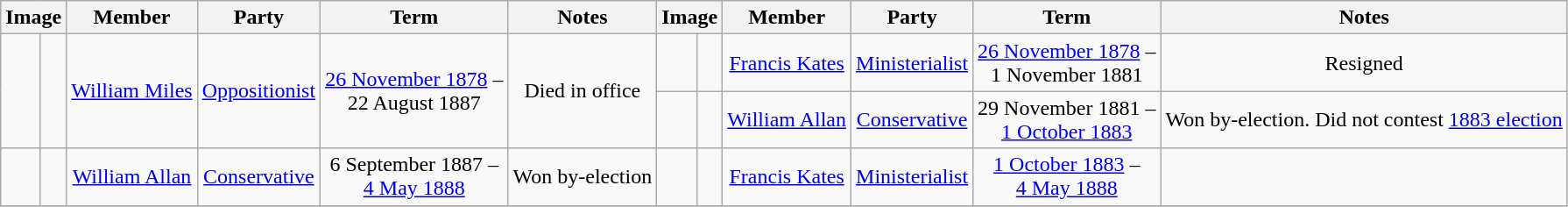<table class="wikitable" style="text-align:center">
<tr>
<th colspan=2>Image</th>
<th>Member</th>
<th>Party</th>
<th>Term</th>
<th>Notes</th>
<th colspan=2>Image</th>
<th>Member</th>
<th>Party</th>
<th>Term</th>
<th>Notes</th>
</tr>
<tr>
<td rowspan="3" > </td>
<td rowspan="3"></td>
<td rowspan="3"><a href='#'>William Miles</a></td>
<td rowspan="3"><a href='#'>Oppositionist</a></td>
<td rowspan="3"><a href='#'>26 November 1878</a> –<br>22 August 1887</td>
<td rowspan="3">Died in office</td>
<td> </td>
<td></td>
<td><a href='#'>Francis Kates</a></td>
<td><a href='#'>Ministerialist</a></td>
<td><a href='#'>26 November 1878</a> –<br>1 November 1881</td>
<td>Resigned</td>
</tr>
<tr>
<td> </td>
<td></td>
<td><a href='#'>William Allan</a></td>
<td><a href='#'>Conservative</a></td>
<td>29 November 1881 –<br><a href='#'>1 October 1883</a></td>
<td>Won by-election. Did not contest <a href='#'>1883 election</a></td>
</tr>
<tr>
<td rowspan="2" > </td>
<td rowspan="2"></td>
<td rowspan="2"><a href='#'>Francis Kates</a></td>
<td rowspan="2"><a href='#'>Ministerialist</a></td>
<td rowspan="2"><a href='#'>1 October 1883</a> –<br><a href='#'>4 May 1888</a></td>
<td rowspan="2"></td>
</tr>
<tr>
<td> </td>
<td></td>
<td><a href='#'>William Allan</a></td>
<td><a href='#'>Conservative</a></td>
<td>6 September 1887 –<br><a href='#'>4 May 1888</a></td>
<td>Won by-election</td>
</tr>
<tr>
</tr>
</table>
